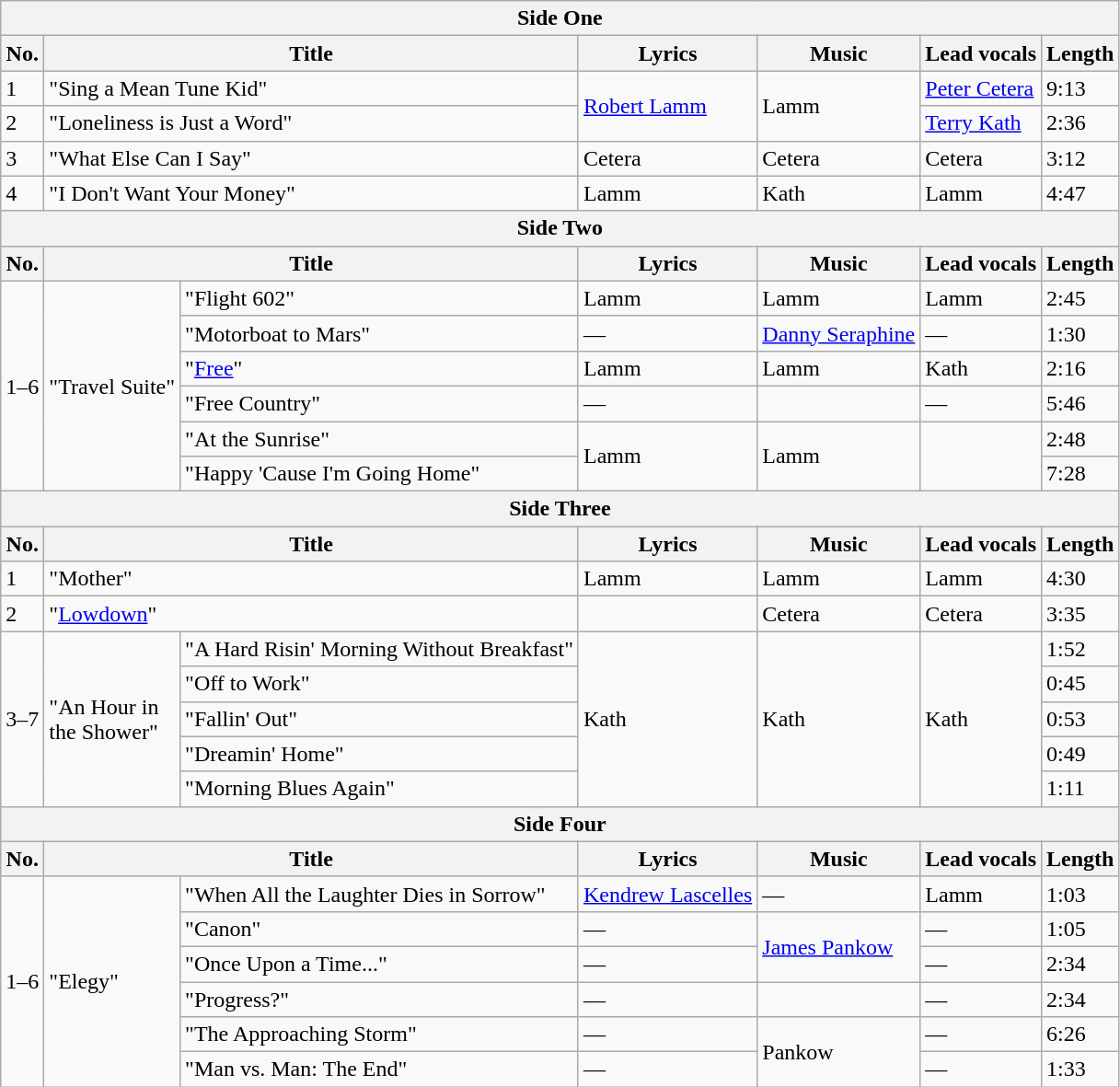<table class="wikitable">
<tr>
<th colspan=7>Side One</th>
</tr>
<tr>
<th>No.</th>
<th colspan=2>Title</th>
<th>Lyrics</th>
<th>Music</th>
<th>Lead vocals</th>
<th>Length</th>
</tr>
<tr>
<td>1</td>
<td colspan=2>"Sing a Mean Tune Kid"</td>
<td rowspan="2"><a href='#'>Robert Lamm</a></td>
<td rowspan="2">Lamm</td>
<td><a href='#'>Peter Cetera</a></td>
<td>9:13</td>
</tr>
<tr>
<td>2</td>
<td colspan=2>"Loneliness is Just a Word"</td>
<td><a href='#'>Terry Kath</a></td>
<td>2:36</td>
</tr>
<tr>
<td>3</td>
<td colspan=2>"What Else Can I Say"</td>
<td>Cetera</td>
<td>Cetera</td>
<td>Cetera</td>
<td>3:12</td>
</tr>
<tr>
<td>4</td>
<td colspan=2>"I Don't Want Your Money"</td>
<td>Lamm</td>
<td>Kath</td>
<td>Lamm</td>
<td>4:47</td>
</tr>
<tr>
<th colspan=7>Side Two</th>
</tr>
<tr>
<th>No.</th>
<th colspan=2>Title</th>
<th>Lyrics</th>
<th>Music</th>
<th>Lead vocals</th>
<th>Length</th>
</tr>
<tr>
<td rowspan=6>1–6</td>
<td rowspan=6>"Travel Suite"<br></td>
<td>"Flight 602"</td>
<td>Lamm</td>
<td>Lamm</td>
<td>Lamm</td>
<td>2:45</td>
</tr>
<tr>
<td>"Motorboat to Mars"</td>
<td>—</td>
<td><a href='#'>Danny Seraphine</a></td>
<td>—</td>
<td>1:30</td>
</tr>
<tr>
<td>"<a href='#'>Free</a>"</td>
<td>Lamm</td>
<td>Lamm</td>
<td>Kath</td>
<td>2:16</td>
</tr>
<tr>
<td>"Free Country"</td>
<td>—</td>
<td></td>
<td>—</td>
<td>5:46</td>
</tr>
<tr>
<td>"At the Sunrise"</td>
<td rowspan="2">Lamm</td>
<td rowspan="2">Lamm</td>
<td rowspan="2"></td>
<td>2:48</td>
</tr>
<tr>
<td>"Happy 'Cause I'm Going Home"</td>
<td>7:28</td>
</tr>
<tr>
<th colspan=7>Side Three</th>
</tr>
<tr>
<th>No.</th>
<th colspan=2>Title</th>
<th>Lyrics</th>
<th>Music</th>
<th>Lead vocals</th>
<th>Length</th>
</tr>
<tr>
<td>1</td>
<td colspan=2>"Mother"</td>
<td>Lamm</td>
<td>Lamm</td>
<td>Lamm</td>
<td>4:30</td>
</tr>
<tr>
<td>2</td>
<td colspan=2>"<a href='#'>Lowdown</a>"</td>
<td></td>
<td>Cetera</td>
<td>Cetera</td>
<td>3:35</td>
</tr>
<tr>
<td rowspan=5>3–7</td>
<td rowspan=5>"An Hour in <br> the Shower" <br> </td>
<td>"A Hard Risin' Morning Without Breakfast"</td>
<td rowspan="5">Kath</td>
<td rowspan="5">Kath</td>
<td rowspan="5">Kath</td>
<td>1:52</td>
</tr>
<tr>
<td>"Off to Work"</td>
<td>0:45</td>
</tr>
<tr>
<td>"Fallin' Out"</td>
<td>0:53</td>
</tr>
<tr>
<td>"Dreamin' Home"</td>
<td>0:49</td>
</tr>
<tr>
<td>"Morning Blues Again"</td>
<td>1:11</td>
</tr>
<tr>
<th colspan=7>Side Four</th>
</tr>
<tr>
<th>No.</th>
<th colspan=2>Title</th>
<th>Lyrics</th>
<th>Music</th>
<th>Lead vocals</th>
<th>Length</th>
</tr>
<tr>
<td rowspan=6>1–6</td>
<td rowspan=6>"Elegy" <br> </td>
<td>"When All the Laughter Dies in Sorrow"</td>
<td><a href='#'>Kendrew Lascelles</a></td>
<td>—</td>
<td>Lamm</td>
<td>1:03</td>
</tr>
<tr>
<td>"Canon"</td>
<td>—</td>
<td rowspan="2"><a href='#'>James Pankow</a></td>
<td>—</td>
<td>1:05</td>
</tr>
<tr>
<td>"Once Upon a Time..."</td>
<td>—</td>
<td>—</td>
<td>2:34</td>
</tr>
<tr>
<td>"Progress?" </td>
<td>—</td>
<td></td>
<td>—</td>
<td>2:34</td>
</tr>
<tr>
<td>"The Approaching Storm"</td>
<td>—</td>
<td rowspan="2">Pankow</td>
<td>—</td>
<td>6:26</td>
</tr>
<tr>
<td>"Man vs. Man: The End"</td>
<td>—</td>
<td>—</td>
<td>1:33</td>
</tr>
</table>
